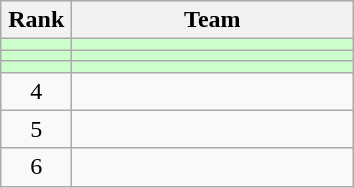<table class="wikitable" style="text-align: center;">
<tr>
<th width=40>Rank</th>
<th width=180>Team</th>
</tr>
<tr bgcolor=#ccffcc align=center>
<td></td>
<td style="text-align:left;"></td>
</tr>
<tr bgcolor=#ccffcc align=center>
<td></td>
<td style="text-align:left;"></td>
</tr>
<tr bgcolor=#ccffcc align=center>
<td></td>
<td style="text-align:left;"></td>
</tr>
<tr>
<td>4</td>
<td style="text-align:left;"></td>
</tr>
<tr align=center>
<td>5</td>
<td style="text-align:left;"></td>
</tr>
<tr align=center>
<td>6</td>
<td style="text-align:left;"></td>
</tr>
</table>
